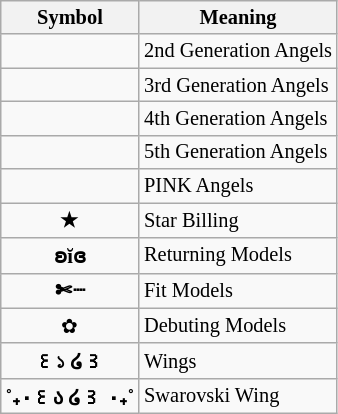<table class="sortable wikitable" style="font-size:85%;">
<tr>
<th>Symbol</th>
<th>Meaning</th>
</tr>
<tr>
<td align="center"><strong></strong></td>
<td>2nd Generation Angels</td>
</tr>
<tr>
<td align="center"><strong></strong></td>
<td>3rd Generation Angels</td>
</tr>
<tr>
<td align="center"><strong></strong></td>
<td>4th Generation Angels</td>
</tr>
<tr>
<td align="center"><strong></strong></td>
<td>5th Generation Angels</td>
</tr>
<tr>
<td align="center"><strong></strong></td>
<td>PINK Angels</td>
</tr>
<tr>
<td align="center"><strong>★</strong></td>
<td>Star Billing</td>
</tr>
<tr>
<td align="center"><strong>ʚĭɞ</strong></td>
<td>Returning Models</td>
</tr>
<tr>
<td align="center"><strong>✄┈</strong></td>
<td>Fit Models</td>
</tr>
<tr>
<td align="center">✿</td>
<td>Debuting Models</td>
</tr>
<tr>
<td align="center"><strong>꒰১ ໒꒱</strong></td>
<td>Wings</td>
</tr>
<tr>
<td align="center"><strong>˚₊‧꒰ა ໒꒱ ‧₊˚</strong></td>
<td>Swarovski Wing</td>
</tr>
</table>
